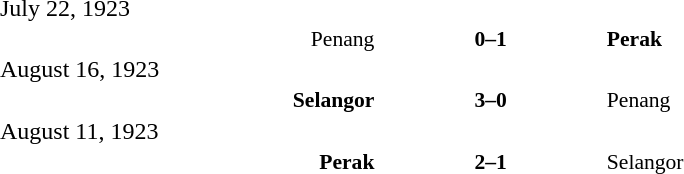<table width=100% cellspacing=1>
<tr>
<th width=20%></th>
<th width=12%></th>
<th width=20%></th>
<th></th>
</tr>
<tr>
<td>July 22, 1923</td>
</tr>
<tr style=font-size:90%>
<td align=right>Penang</td>
<td align=center><strong>0–1</strong></td>
<td><strong>Perak</strong></td>
<td></td>
<td></td>
</tr>
<tr>
<td>August 16, 1923</td>
</tr>
<tr style=font-size:90%>
<td align=right><strong>Selangor</strong></td>
<td align=center><strong>3–0</strong></td>
<td>Penang</td>
<td></td>
<td></td>
</tr>
<tr>
<td>August 11, 1923</td>
</tr>
<tr style=font-size:90%>
<td align=right><strong>Perak</strong></td>
<td align=center><strong>2–1</strong></td>
<td>Selangor</td>
<td></td>
<td></td>
</tr>
<tr>
</tr>
</table>
